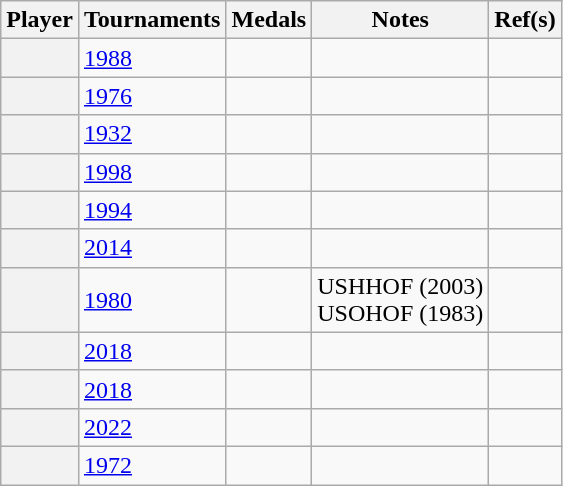<table class="wikitable sortable plainrowheaders" style="text-align:center;">
<tr>
<th scope="col">Player</th>
<th scope="col">Tournaments</th>
<th scope="col">Medals</th>
<th scope="col">Notes</th>
<th scope="col" class="unsortable">Ref(s)</th>
</tr>
<tr>
<th scope="row"></th>
<td align=left><a href='#'>1988</a></td>
<td></td>
<td></td>
<td></td>
</tr>
<tr>
<th scope="row"></th>
<td align=left><a href='#'>1976</a></td>
<td></td>
<td></td>
<td></td>
</tr>
<tr>
<th scope="row"></th>
<td align=left><a href='#'>1932</a></td>
<td align=left></td>
<td></td>
<td></td>
</tr>
<tr>
<th scope="row"></th>
<td align=left><a href='#'>1998</a></td>
<td></td>
<td></td>
<td></td>
</tr>
<tr>
<th scope="row"></th>
<td align=left><a href='#'>1994</a></td>
<td></td>
<td></td>
<td></td>
</tr>
<tr>
<th scope="row"></th>
<td align=left><a href='#'>2014</a></td>
<td></td>
<td></td>
<td></td>
</tr>
<tr>
<th scope="row"></th>
<td align=left><a href='#'>1980</a></td>
<td align=left></td>
<td align=left>USHHOF (2003)<br>USOHOF (1983)</td>
<td align=center></td>
</tr>
<tr>
<th scope="row"></th>
<td align=left><a href='#'>2018</a></td>
<td></td>
<td></td>
<td></td>
</tr>
<tr>
<th scope="row"></th>
<td align=left><a href='#'>2018</a></td>
<td></td>
<td></td>
<td></td>
</tr>
<tr>
<th scope="row"></th>
<td align=left><a href='#'>2022</a></td>
<td></td>
<td></td>
<td></td>
</tr>
<tr>
<th scope="row"></th>
<td align=left><a href='#'>1972</a></td>
<td align=left></td>
<td></td>
<td></td>
</tr>
</table>
